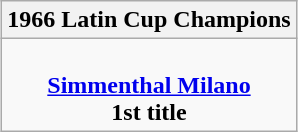<table class=wikitable style="text-align:center; margin:auto">
<tr>
<th>1966 Latin Cup Champions</th>
</tr>
<tr>
<td><br> <strong><a href='#'>Simmenthal Milano</a></strong> <br> <strong>1st title</strong></td>
</tr>
</table>
